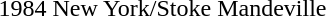<table>
<tr>
<td>1984 New York/Stoke Mandeville<br></td>
<td></td>
<td></td>
<td></td>
</tr>
</table>
